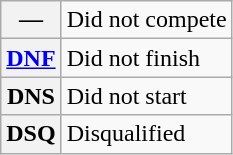<table class="wikitable">
<tr>
<th scope="row">—</th>
<td>Did not compete</td>
</tr>
<tr>
<th scope="row"><a href='#'>DNF</a></th>
<td>Did not finish</td>
</tr>
<tr>
<th scope="row">DNS</th>
<td>Did not start</td>
</tr>
<tr>
<th scope="row">DSQ</th>
<td>Disqualified</td>
</tr>
</table>
